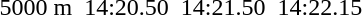<table>
<tr>
<td>5000 m</td>
<td></td>
<td>14:20.50</td>
<td></td>
<td>14:21.50</td>
<td></td>
<td>14:22.15</td>
</tr>
</table>
